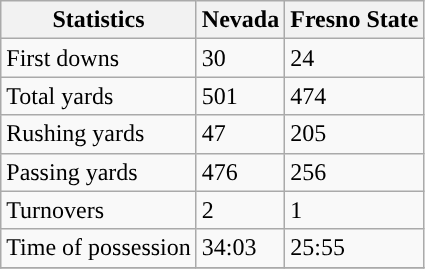<table class="wikitable">
<tr>
<th>Statistics</th>
<th>Nevada</th>
<th>Fresno State</th>
</tr>
<tr>
<td>First downs</td>
<td>30</td>
<td>24</td>
</tr>
<tr>
<td>Total yards</td>
<td>501</td>
<td>474</td>
</tr>
<tr>
<td>Rushing yards</td>
<td>47</td>
<td>205</td>
</tr>
<tr>
<td>Passing yards</td>
<td>476</td>
<td>256</td>
</tr>
<tr>
<td>Turnovers</td>
<td>2</td>
<td>1</td>
</tr>
<tr>
<td>Time of possession</td>
<td>34:03</td>
<td>25:55</td>
</tr>
<tr>
</tr>
</table>
